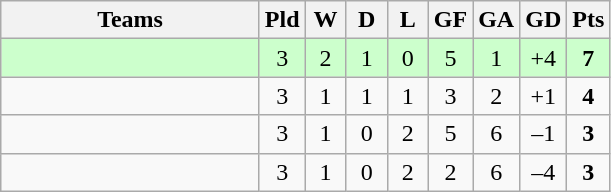<table class="wikitable" style="text-align: center;">
<tr>
<th width=165>Teams</th>
<th width=20>Pld</th>
<th width=20>W</th>
<th width=20>D</th>
<th width=20>L</th>
<th width=20>GF</th>
<th width=20>GA</th>
<th width=20>GD</th>
<th width=20>Pts</th>
</tr>
<tr align=center style="background:#ccffcc;">
<td style="text-align:left;"></td>
<td>3</td>
<td>2</td>
<td>1</td>
<td>0</td>
<td>5</td>
<td>1</td>
<td>+4</td>
<td><strong>7</strong></td>
</tr>
<tr align=center>
<td style="text-align:left;"></td>
<td>3</td>
<td>1</td>
<td>1</td>
<td>1</td>
<td>3</td>
<td>2</td>
<td>+1</td>
<td><strong>4</strong></td>
</tr>
<tr align=center>
<td style="text-align:left;"></td>
<td>3</td>
<td>1</td>
<td>0</td>
<td>2</td>
<td>5</td>
<td>6</td>
<td>–1</td>
<td><strong>3</strong></td>
</tr>
<tr align=center>
<td style="text-align:left;"></td>
<td>3</td>
<td>1</td>
<td>0</td>
<td>2</td>
<td>2</td>
<td>6</td>
<td>–4</td>
<td><strong>3</strong></td>
</tr>
</table>
